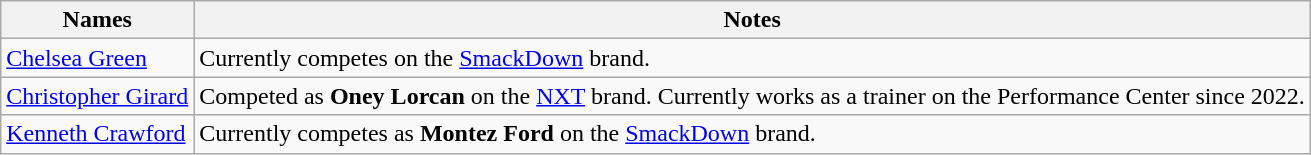<table class="wikitable sortable">
<tr>
<th>Names</th>
<th>Notes</th>
</tr>
<tr>
<td><a href='#'>Chelsea Green</a></td>
<td>Currently competes on the <a href='#'>SmackDown</a> brand.</td>
</tr>
<tr>
<td><a href='#'>Christopher Girard</a></td>
<td>Competed as <strong>Oney Lorcan</strong> on the <a href='#'>NXT</a> brand. Currently works as a trainer on the Performance Center since 2022.</td>
</tr>
<tr>
<td><a href='#'>Kenneth Crawford</a></td>
<td>Currently competes as <strong>Montez Ford</strong> on the <a href='#'>SmackDown</a> brand.</td>
</tr>
</table>
